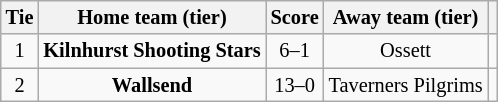<table class="wikitable" style="text-align:center; font-size:85%">
<tr>
<th>Tie</th>
<th>Home team (tier)</th>
<th>Score</th>
<th>Away team (tier)</th>
<th></th>
</tr>
<tr>
<td align="center">1</td>
<td><strong>Kilnhurst Shooting Stars</strong></td>
<td align="center">6–1</td>
<td>Ossett</td>
<td></td>
</tr>
<tr>
<td align="center">2</td>
<td><strong>Wallsend</strong></td>
<td align="center">13–0</td>
<td>Taverners Pilgrims</td>
<td></td>
</tr>
</table>
